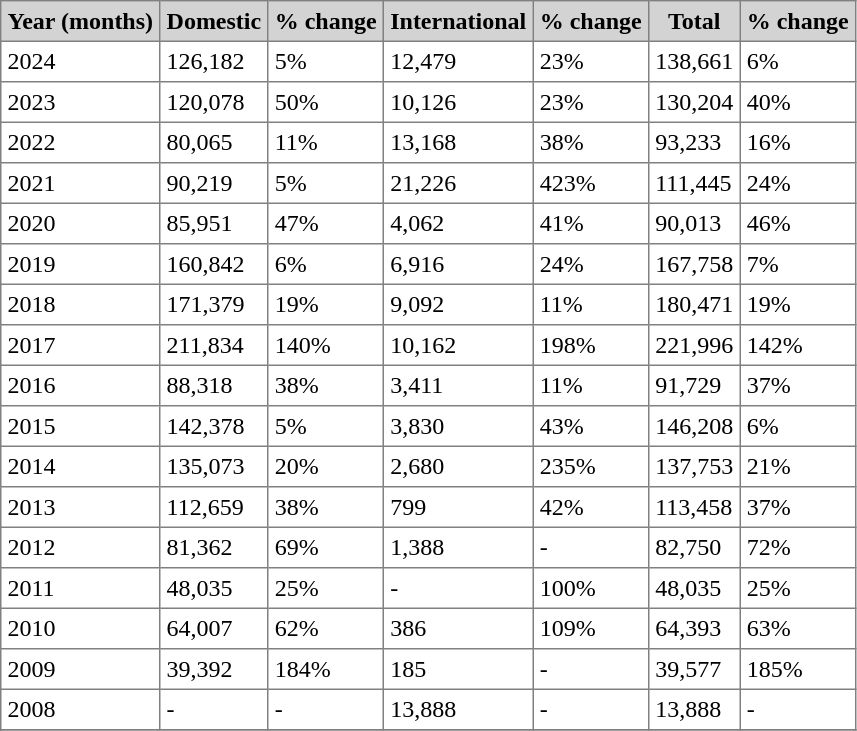<table class="toccolours" border="1" cellpadding="4" style="border-collapse:collapse">
<tr bgcolor=lightgrey>
<th>Year (months)</th>
<th>Domestic</th>
<th>% change</th>
<th>International</th>
<th>% change</th>
<th>Total</th>
<th>% change</th>
</tr>
<tr>
<td>2024</td>
<td>126,182</td>
<td> 5%</td>
<td>12,479</td>
<td> 23%</td>
<td>138,661</td>
<td> 6%</td>
</tr>
<tr>
<td>2023</td>
<td>120,078</td>
<td> 50%</td>
<td>10,126</td>
<td> 23%</td>
<td>130,204</td>
<td> 40%</td>
</tr>
<tr>
<td>2022</td>
<td>80,065</td>
<td> 11%</td>
<td>13,168</td>
<td> 38%</td>
<td>93,233</td>
<td> 16%</td>
</tr>
<tr>
<td>2021</td>
<td>90,219</td>
<td> 5%</td>
<td>21,226</td>
<td> 423%</td>
<td>111,445</td>
<td> 24%</td>
</tr>
<tr>
<td>2020</td>
<td>85,951</td>
<td> 47%</td>
<td>4,062</td>
<td> 41%</td>
<td>90,013</td>
<td> 46%</td>
</tr>
<tr>
<td>2019</td>
<td>160,842</td>
<td> 6%</td>
<td>6,916</td>
<td> 24%</td>
<td>167,758</td>
<td> 7%</td>
</tr>
<tr>
<td>2018</td>
<td>171,379</td>
<td> 19%</td>
<td>9,092</td>
<td> 11%</td>
<td>180,471</td>
<td> 19%</td>
</tr>
<tr>
<td>2017</td>
<td>211,834</td>
<td> 140%</td>
<td>10,162</td>
<td> 198%</td>
<td>221,996</td>
<td> 142%</td>
</tr>
<tr>
<td>2016</td>
<td>88,318</td>
<td> 38%</td>
<td>3,411</td>
<td> 11%</td>
<td>91,729</td>
<td> 37%</td>
</tr>
<tr>
<td>2015</td>
<td>142,378</td>
<td> 5%</td>
<td>3,830</td>
<td> 43%</td>
<td>146,208</td>
<td> 6%</td>
</tr>
<tr>
<td>2014</td>
<td>135,073</td>
<td> 20%</td>
<td>2,680</td>
<td> 235%</td>
<td>137,753</td>
<td> 21%</td>
</tr>
<tr>
<td>2013</td>
<td>112,659</td>
<td> 38%</td>
<td>799</td>
<td> 42%</td>
<td>113,458</td>
<td> 37%</td>
</tr>
<tr>
<td>2012</td>
<td>81,362</td>
<td> 69%</td>
<td>1,388</td>
<td>-</td>
<td>82,750</td>
<td> 72%</td>
</tr>
<tr>
<td>2011</td>
<td>48,035</td>
<td> 25%</td>
<td>-</td>
<td> 100%</td>
<td>48,035</td>
<td> 25%</td>
</tr>
<tr>
<td>2010</td>
<td>64,007</td>
<td> 62%</td>
<td>386</td>
<td> 109%</td>
<td>64,393</td>
<td> 63%</td>
</tr>
<tr>
<td>2009</td>
<td>39,392</td>
<td> 184%</td>
<td>185</td>
<td>-</td>
<td>39,577</td>
<td> 185%</td>
</tr>
<tr>
<td>2008</td>
<td>-</td>
<td>-</td>
<td>13,888</td>
<td>-</td>
<td>13,888</td>
<td>-</td>
</tr>
<tr>
</tr>
<tr>
</tr>
</table>
